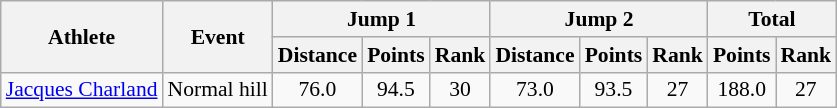<table class="wikitable" style="font-size:90%">
<tr>
<th rowspan="2">Athlete</th>
<th rowspan="2">Event</th>
<th colspan="3">Jump 1</th>
<th colspan="3">Jump 2</th>
<th colspan="2">Total</th>
</tr>
<tr>
<th>Distance</th>
<th>Points</th>
<th>Rank</th>
<th>Distance</th>
<th>Points</th>
<th>Rank</th>
<th>Points</th>
<th>Rank</th>
</tr>
<tr>
<td><a href='#'>Jacques Charland</a></td>
<td>Normal hill</td>
<td align="center">76.0</td>
<td align="center">94.5</td>
<td align="center">30</td>
<td align="center">73.0</td>
<td align="center">93.5</td>
<td align="center">27</td>
<td align="center">188.0</td>
<td align="center">27</td>
</tr>
</table>
